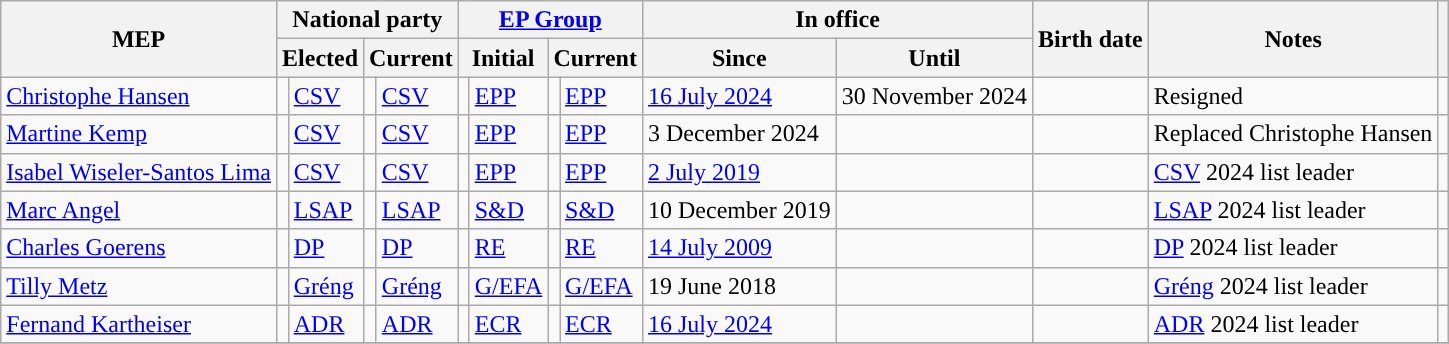<table class="wikitable sortable" style="text-align:left">
<tr>
<th rowspan="2">MEP</th>
<th colspan="4">National party</th>
<th colspan="4"><a href='#'>EP Group</a></th>
<th colspan="2">In office</th>
<th rowspan="2">Birth date</th>
<th rowspan="2">Notes</th>
<th rowspan="2" class="unsortable"></th>
</tr>
<tr>
<th colspan="2">Elected</th>
<th colspan="2">Current</th>
<th colspan="2">Initial</th>
<th colspan="2">Current</th>
<th>Since</th>
<th>Until</th>
</tr>
<tr>
<td><a href='#'>Christophe Hansen</a></td>
<td style="background: "></td>
<td><a href='#'>CSV</a></td>
<td style="background: "></td>
<td><a href='#'>CSV</a></td>
<td style="background: "></td>
<td><a href='#'>EPP</a></td>
<td style="background: "></td>
<td><a href='#'>EPP</a></td>
<td><a href='#'>16 July 2024</a></td>
<td>30 November 2024</td>
<td></td>
<td>Resigned</td>
<td></td>
</tr>
<tr>
<td><a href='#'>Martine Kemp</a></td>
<td style="background: "></td>
<td><a href='#'>CSV</a></td>
<td style="background: "></td>
<td><a href='#'>CSV</a></td>
<td style="background: "></td>
<td><a href='#'>EPP</a></td>
<td style="background: "></td>
<td><a href='#'>EPP</a></td>
<td>3 December 2024</td>
<td></td>
<td></td>
<td>Replaced Christophe Hansen</td>
<td></td>
</tr>
<tr>
<td><a href='#'>Isabel Wiseler-Santos Lima</a></td>
<td style="background: "></td>
<td><a href='#'>CSV</a></td>
<td style="background: "></td>
<td><a href='#'>CSV</a></td>
<td style="background: "></td>
<td><a href='#'>EPP</a></td>
<td style="background: "></td>
<td><a href='#'>EPP</a></td>
<td><a href='#'>2 July 2019</a></td>
<td></td>
<td></td>
<td><a href='#'>CSV</a> 2024 list leader</td>
<td></td>
</tr>
<tr>
<td><a href='#'>Marc Angel</a></td>
<td style="background: "></td>
<td><a href='#'>LSAP</a></td>
<td style="background: "></td>
<td><a href='#'>LSAP</a></td>
<td style="background: "></td>
<td><a href='#'>S&D</a></td>
<td style="background: "></td>
<td><a href='#'>S&D</a></td>
<td>10 December 2019</td>
<td></td>
<td></td>
<td><a href='#'>LSAP</a> 2024 list leader</td>
<td></td>
</tr>
<tr>
<td><a href='#'>Charles Goerens</a></td>
<td style="background: "></td>
<td><a href='#'>DP</a></td>
<td style="background: "></td>
<td><a href='#'>DP</a></td>
<td style="background: "></td>
<td><a href='#'>RE</a></td>
<td style="background: "></td>
<td><a href='#'>RE</a></td>
<td><a href='#'>14 July 2009</a></td>
<td></td>
<td></td>
<td><a href='#'>DP</a> 2024 list leader</td>
<td></td>
</tr>
<tr>
<td><a href='#'>Tilly Metz</a></td>
<td style="background: "></td>
<td><a href='#'>Gréng</a></td>
<td style="background: "></td>
<td><a href='#'>Gréng</a></td>
<td style="background: "></td>
<td><a href='#'>G/EFA</a></td>
<td style="background: "></td>
<td><a href='#'>G/EFA</a></td>
<td>19 June 2018</td>
<td></td>
<td></td>
<td><a href='#'>Gréng</a> 2024 list leader</td>
<td></td>
</tr>
<tr>
<td><a href='#'>Fernand Kartheiser</a></td>
<td style="background: "></td>
<td><a href='#'>ADR</a></td>
<td style="background: "></td>
<td><a href='#'>ADR</a></td>
<td style="background: "></td>
<td><a href='#'>ECR</a></td>
<td style="background: "></td>
<td><a href='#'>ECR</a></td>
<td><a href='#'>16 July 2024</a></td>
<td></td>
<td></td>
<td><a href='#'>ADR</a> 2024 list leader</td>
<td></td>
</tr>
<tr>
</tr>
</table>
